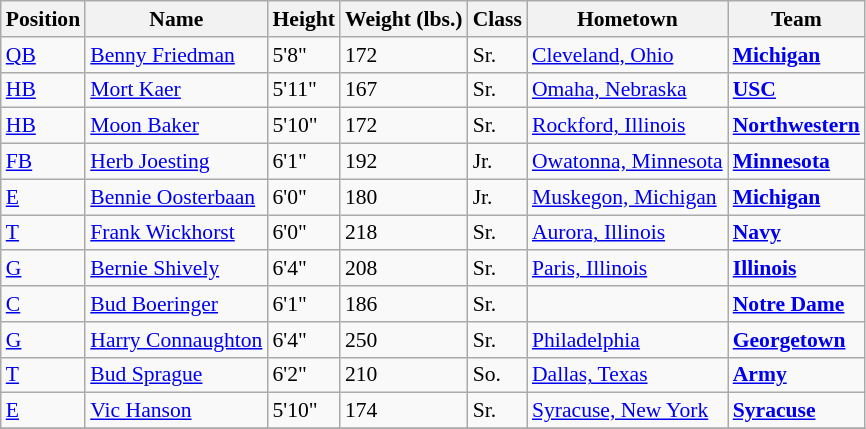<table class="wikitable" style="font-size: 90%">
<tr>
<th>Position</th>
<th>Name</th>
<th>Height</th>
<th>Weight (lbs.)</th>
<th>Class</th>
<th>Hometown</th>
<th>Team</th>
</tr>
<tr>
<td><a href='#'>QB</a></td>
<td><a href='#'>Benny Friedman</a></td>
<td>5'8"</td>
<td>172</td>
<td>Sr.</td>
<td><a href='#'>Cleveland, Ohio</a></td>
<td><strong><a href='#'>Michigan</a></strong></td>
</tr>
<tr>
<td><a href='#'>HB</a></td>
<td><a href='#'>Mort Kaer</a></td>
<td>5'11"</td>
<td>167</td>
<td>Sr.</td>
<td><a href='#'>Omaha, Nebraska</a></td>
<td><strong><a href='#'>USC</a></strong></td>
</tr>
<tr>
<td><a href='#'>HB</a></td>
<td><a href='#'>Moon Baker</a></td>
<td>5'10"</td>
<td>172</td>
<td>Sr.</td>
<td><a href='#'>Rockford, Illinois</a></td>
<td><strong><a href='#'>Northwestern</a></strong></td>
</tr>
<tr>
<td><a href='#'>FB</a></td>
<td><a href='#'>Herb Joesting</a></td>
<td>6'1"</td>
<td>192</td>
<td>Jr.</td>
<td><a href='#'>Owatonna, Minnesota</a></td>
<td><strong><a href='#'>Minnesota</a></strong></td>
</tr>
<tr>
<td><a href='#'>E</a></td>
<td><a href='#'>Bennie Oosterbaan</a></td>
<td>6'0"</td>
<td>180</td>
<td>Jr.</td>
<td><a href='#'>Muskegon, Michigan</a></td>
<td><strong><a href='#'>Michigan</a></strong></td>
</tr>
<tr>
<td><a href='#'>T</a></td>
<td><a href='#'>Frank Wickhorst</a></td>
<td>6'0"</td>
<td>218</td>
<td>Sr.</td>
<td><a href='#'>Aurora, Illinois</a></td>
<td><strong><a href='#'>Navy</a></strong></td>
</tr>
<tr>
<td><a href='#'>G</a></td>
<td><a href='#'>Bernie Shively</a></td>
<td>6'4"</td>
<td>208</td>
<td>Sr.</td>
<td><a href='#'>Paris, Illinois</a></td>
<td><strong><a href='#'>Illinois</a></strong></td>
</tr>
<tr>
<td><a href='#'>C</a></td>
<td><a href='#'>Bud Boeringer</a></td>
<td>6'1"</td>
<td>186</td>
<td>Sr.</td>
<td></td>
<td><strong><a href='#'>Notre Dame</a></strong></td>
</tr>
<tr>
<td><a href='#'>G</a></td>
<td><a href='#'>Harry Connaughton</a></td>
<td>6'4"</td>
<td>250</td>
<td>Sr.</td>
<td><a href='#'>Philadelphia</a></td>
<td><strong><a href='#'>Georgetown</a></strong></td>
</tr>
<tr>
<td><a href='#'>T</a></td>
<td><a href='#'>Bud Sprague</a></td>
<td>6'2"</td>
<td>210</td>
<td>So.</td>
<td><a href='#'>Dallas, Texas</a></td>
<td><strong><a href='#'>Army</a></strong></td>
</tr>
<tr>
<td><a href='#'>E</a></td>
<td><a href='#'>Vic Hanson</a></td>
<td>5'10"</td>
<td>174</td>
<td>Sr.</td>
<td><a href='#'>Syracuse, New York</a></td>
<td><strong><a href='#'>Syracuse</a></strong></td>
</tr>
<tr>
</tr>
</table>
